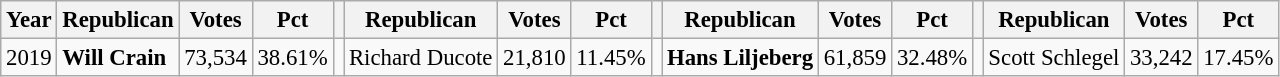<table class="wikitable" style="font-size:95%">
<tr>
<th>Year</th>
<th>Republican</th>
<th>Votes</th>
<th>Pct</th>
<th></th>
<th>Republican</th>
<th>Votes</th>
<th>Pct</th>
<th></th>
<th>Republican</th>
<th>Votes</th>
<th>Pct</th>
<th></th>
<th>Republican</th>
<th>Votes</th>
<th>Pct</th>
</tr>
<tr>
<td>2019</td>
<td><strong>Will Crain</strong></td>
<td>73,534</td>
<td>38.61%</td>
<td></td>
<td>Richard Ducote</td>
<td>21,810</td>
<td>11.45%</td>
<td></td>
<td><strong>Hans Liljeberg</strong></td>
<td>61,859</td>
<td>32.48%</td>
<td></td>
<td>Scott Schlegel</td>
<td>33,242</td>
<td>17.45%</td>
</tr>
</table>
